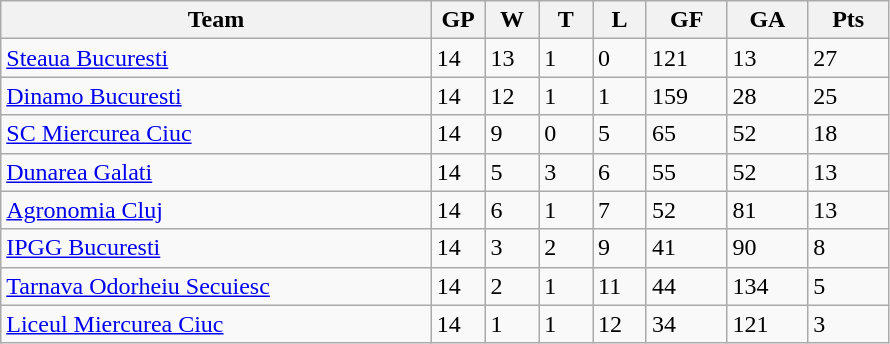<table class="wikitable">
<tr>
<th width="40%">Team</th>
<th width="5%">GP</th>
<th width="5%">W</th>
<th width="5%">T</th>
<th width="5%">L</th>
<th width="7.5%">GF</th>
<th width="7.5%">GA</th>
<th width="7.5%">Pts</th>
</tr>
<tr>
<td><a href='#'>Steaua Bucuresti</a></td>
<td>14</td>
<td>13</td>
<td>1</td>
<td>0</td>
<td>121</td>
<td>13</td>
<td>27</td>
</tr>
<tr>
<td><a href='#'>Dinamo Bucuresti</a></td>
<td>14</td>
<td>12</td>
<td>1</td>
<td>1</td>
<td>159</td>
<td>28</td>
<td>25</td>
</tr>
<tr>
<td><a href='#'>SC Miercurea Ciuc</a></td>
<td>14</td>
<td>9</td>
<td>0</td>
<td>5</td>
<td>65</td>
<td>52</td>
<td>18</td>
</tr>
<tr>
<td><a href='#'>Dunarea Galati</a></td>
<td>14</td>
<td>5</td>
<td>3</td>
<td>6</td>
<td>55</td>
<td>52</td>
<td>13</td>
</tr>
<tr>
<td><a href='#'>Agronomia Cluj</a></td>
<td>14</td>
<td>6</td>
<td>1</td>
<td>7</td>
<td>52</td>
<td>81</td>
<td>13</td>
</tr>
<tr>
<td><a href='#'>IPGG Bucuresti</a></td>
<td>14</td>
<td>3</td>
<td>2</td>
<td>9</td>
<td>41</td>
<td>90</td>
<td>8</td>
</tr>
<tr>
<td><a href='#'>Tarnava Odorheiu Secuiesc</a></td>
<td>14</td>
<td>2</td>
<td>1</td>
<td>11</td>
<td>44</td>
<td>134</td>
<td>5</td>
</tr>
<tr>
<td><a href='#'>Liceul Miercurea Ciuc</a></td>
<td>14</td>
<td>1</td>
<td>1</td>
<td>12</td>
<td>34</td>
<td>121</td>
<td>3</td>
</tr>
</table>
